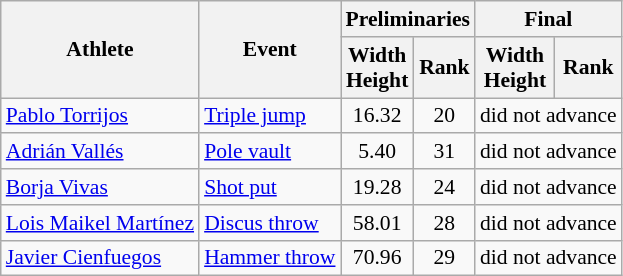<table class=wikitable style="font-size:90%;">
<tr>
<th rowspan="2">Athlete</th>
<th rowspan="2">Event</th>
<th colspan="2">Preliminaries</th>
<th colspan="2">Final</th>
</tr>
<tr>
<th>Width<br>Height</th>
<th>Rank</th>
<th>Width<br>Height</th>
<th>Rank</th>
</tr>
<tr style="border-top: single;" align=center>
<td align=left><a href='#'>Pablo Torrijos</a></td>
<td align=left><a href='#'>Triple jump</a></td>
<td>16.32</td>
<td>20</td>
<td colspan=2>did not advance</td>
</tr>
<tr style="border-top: single;" align=center>
<td align=left><a href='#'>Adrián Vallés</a></td>
<td align=left><a href='#'>Pole vault</a></td>
<td>5.40</td>
<td>31</td>
<td colspan=2>did not advance</td>
</tr>
<tr style="border-top: single;" align=center>
<td align=left><a href='#'>Borja Vivas</a></td>
<td align=left><a href='#'>Shot put</a></td>
<td>19.28</td>
<td>24</td>
<td colspan=2>did not advance</td>
</tr>
<tr style="border-top: single;" align=center>
<td align=left><a href='#'>Lois Maikel Martínez</a></td>
<td align=left><a href='#'>Discus throw</a></td>
<td>58.01</td>
<td>28</td>
<td colspan=2>did not advance</td>
</tr>
<tr style="border-top: single;" align=center>
<td align=left><a href='#'>Javier Cienfuegos</a></td>
<td align=left><a href='#'>Hammer throw</a></td>
<td>70.96</td>
<td>29</td>
<td colspan=2>did not advance</td>
</tr>
</table>
